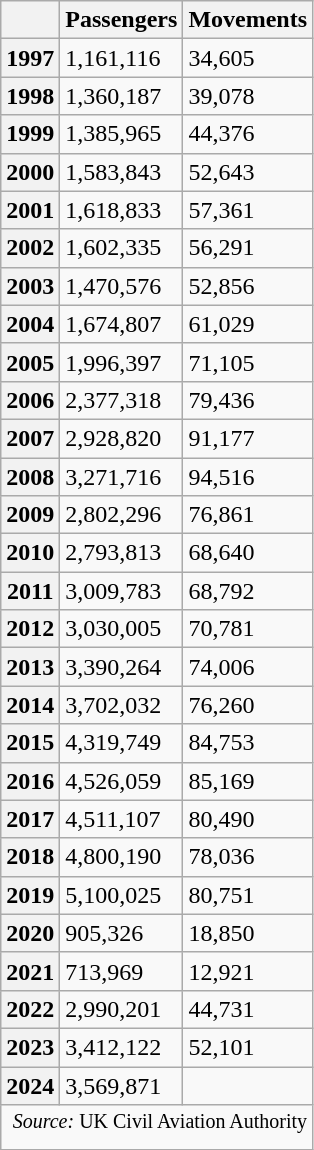<table class="wikitable sortable">
<tr>
<th></th>
<th>Passengers</th>
<th>Movements</th>
</tr>
<tr>
<th>1997</th>
<td>1,161,116</td>
<td>34,605</td>
</tr>
<tr>
<th>1998</th>
<td>1,360,187</td>
<td>39,078</td>
</tr>
<tr>
<th>1999</th>
<td>1,385,965</td>
<td>44,376</td>
</tr>
<tr>
<th>2000</th>
<td>1,583,843</td>
<td>52,643</td>
</tr>
<tr>
<th>2001</th>
<td>1,618,833</td>
<td>57,361</td>
</tr>
<tr>
<th>2002</th>
<td>1,602,335</td>
<td>56,291</td>
</tr>
<tr>
<th>2003</th>
<td>1,470,576</td>
<td>52,856</td>
</tr>
<tr>
<th>2004</th>
<td>1,674,807</td>
<td>61,029</td>
</tr>
<tr>
<th>2005</th>
<td>1,996,397</td>
<td>71,105</td>
</tr>
<tr>
<th>2006</th>
<td>2,377,318</td>
<td>79,436</td>
</tr>
<tr>
<th>2007</th>
<td>2,928,820</td>
<td>91,177</td>
</tr>
<tr>
<th>2008</th>
<td>3,271,716</td>
<td>94,516</td>
</tr>
<tr>
<th>2009</th>
<td>2,802,296</td>
<td>76,861</td>
</tr>
<tr>
<th>2010</th>
<td>2,793,813</td>
<td>68,640</td>
</tr>
<tr>
<th>2011</th>
<td>3,009,783</td>
<td>68,792</td>
</tr>
<tr>
<th>2012</th>
<td>3,030,005</td>
<td>70,781</td>
</tr>
<tr>
<th>2013</th>
<td>3,390,264</td>
<td>74,006</td>
</tr>
<tr>
<th>2014</th>
<td>3,702,032</td>
<td>76,260</td>
</tr>
<tr>
<th>2015</th>
<td>4,319,749</td>
<td>84,753</td>
</tr>
<tr>
<th>2016</th>
<td>4,526,059</td>
<td>85,169</td>
</tr>
<tr>
<th>2017</th>
<td>4,511,107</td>
<td>80,490</td>
</tr>
<tr>
<th>2018</th>
<td>4,800,190</td>
<td>78,036</td>
</tr>
<tr>
<th>2019</th>
<td>5,100,025</td>
<td>80,751</td>
</tr>
<tr>
<th>2020</th>
<td>905,326</td>
<td>18,850</td>
</tr>
<tr>
<th>2021</th>
<td>713,969</td>
<td>12,921</td>
</tr>
<tr>
<th>2022</th>
<td>2,990,201</td>
<td>44,731</td>
</tr>
<tr>
<th>2023</th>
<td>3,412,122</td>
<td>52,101</td>
</tr>
<tr>
<th>2024</th>
<td>3,569,871</td>
<td></td>
</tr>
<tr class="sortbottom">
<td colspan="5" style="text-align:right;"><sup><em>Source:</em> UK Civil Aviation Authority</sup></td>
</tr>
</table>
